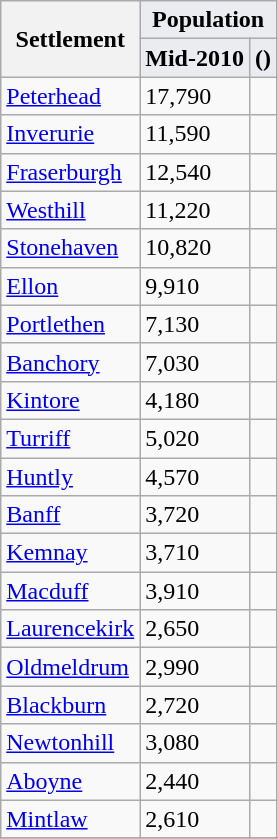<table class="wikitable sortable">
<tr>
<th rowspan=2>Settlement</th>
<th colspan=2 style="background:#eaecf0ff; text-align: center;">Population</th>
</tr>
<tr>
<th style="background:#eaecf0ff;">Mid-2010</th>
<th style="background:#eaecf0ff;">()</th>
</tr>
<tr>
<td><a href='#'>Peterhead</a></td>
<td>17,790</td>
<td></td>
</tr>
<tr>
<td><a href='#'>Inverurie</a></td>
<td>11,590</td>
<td></td>
</tr>
<tr>
<td><a href='#'>Fraserburgh</a></td>
<td>12,540</td>
<td></td>
</tr>
<tr>
<td><a href='#'>Westhill</a></td>
<td>11,220</td>
<td></td>
</tr>
<tr>
<td><a href='#'>Stonehaven</a></td>
<td>10,820</td>
<td></td>
</tr>
<tr>
<td><a href='#'>Ellon</a></td>
<td>9,910</td>
<td></td>
</tr>
<tr>
<td><a href='#'>Portlethen</a></td>
<td>7,130</td>
<td></td>
</tr>
<tr>
<td><a href='#'>Banchory</a></td>
<td>7,030</td>
<td></td>
</tr>
<tr>
<td><a href='#'>Kintore</a></td>
<td>4,180</td>
<td></td>
</tr>
<tr>
<td><a href='#'>Turriff</a></td>
<td>5,020</td>
<td></td>
</tr>
<tr>
<td><a href='#'>Huntly</a></td>
<td>4,570</td>
<td></td>
</tr>
<tr>
<td><a href='#'>Banff</a></td>
<td>3,720</td>
<td></td>
</tr>
<tr>
<td><a href='#'>Kemnay</a></td>
<td>3,710</td>
<td></td>
</tr>
<tr>
<td><a href='#'>Macduff</a></td>
<td>3,910</td>
<td></td>
</tr>
<tr>
<td><a href='#'>Laurencekirk</a></td>
<td>2,650</td>
<td></td>
</tr>
<tr>
<td><a href='#'>Oldmeldrum</a></td>
<td>2,990</td>
<td></td>
</tr>
<tr>
<td><a href='#'>Blackburn</a></td>
<td>2,720</td>
<td></td>
</tr>
<tr>
<td><a href='#'>Newtonhill</a></td>
<td>3,080</td>
<td></td>
</tr>
<tr>
<td><a href='#'>Aboyne</a></td>
<td>2,440</td>
<td></td>
</tr>
<tr>
<td><a href='#'>Mintlaw</a></td>
<td>2,610</td>
<td></td>
</tr>
<tr>
</tr>
</table>
